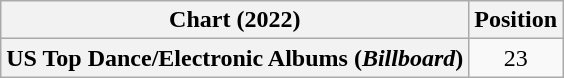<table class="wikitable plainrowheaders" style="text-align:center">
<tr>
<th scope="col">Chart (2022)</th>
<th scope="col">Position</th>
</tr>
<tr>
<th scope="row">US Top Dance/Electronic Albums (<em>Billboard</em>)</th>
<td>23</td>
</tr>
</table>
